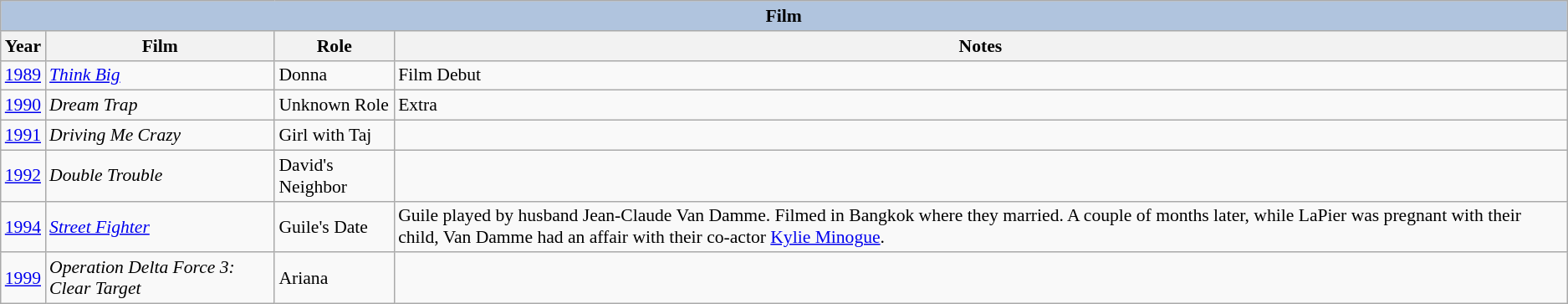<table class="wikitable" style="font-size: 90%;">
<tr>
<th colspan="4" style="background: LightSteelBlue;">Film</th>
</tr>
<tr>
<th>Year</th>
<th>Film</th>
<th>Role</th>
<th>Notes</th>
</tr>
<tr>
<td><a href='#'>1989</a></td>
<td><em><a href='#'>Think Big</a></em></td>
<td>Donna</td>
<td>Film Debut</td>
</tr>
<tr>
<td><a href='#'>1990</a></td>
<td><em>Dream Trap</em></td>
<td>Unknown Role</td>
<td>Extra</td>
</tr>
<tr>
<td><a href='#'>1991</a></td>
<td><em>Driving Me Crazy</em></td>
<td>Girl with Taj</td>
<td></td>
</tr>
<tr>
<td><a href='#'>1992</a></td>
<td><em>Double Trouble</em></td>
<td>David's Neighbor</td>
<td></td>
</tr>
<tr>
<td><a href='#'>1994</a></td>
<td><em><a href='#'>Street Fighter</a></em></td>
<td>Guile's Date</td>
<td>Guile played by husband Jean-Claude Van Damme. Filmed in Bangkok where they married. A couple of months later, while LaPier was pregnant with their child, Van Damme had an affair with their co-actor <a href='#'>Kylie Minogue</a>.</td>
</tr>
<tr>
<td><a href='#'>1999</a></td>
<td><em>Operation Delta Force 3: Clear Target</em></td>
<td>Ariana</td>
<td></td>
</tr>
</table>
